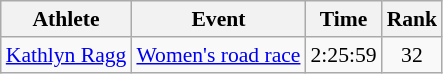<table class=wikitable style=font-size:90%;text-align:center>
<tr>
<th>Athlete</th>
<th>Event</th>
<th>Time</th>
<th>Rank</th>
</tr>
<tr>
<td align=left><a href='#'>Kathlyn Ragg</a></td>
<td align=left><a href='#'>Women's road race</a></td>
<td>2:25:59</td>
<td>32</td>
</tr>
</table>
